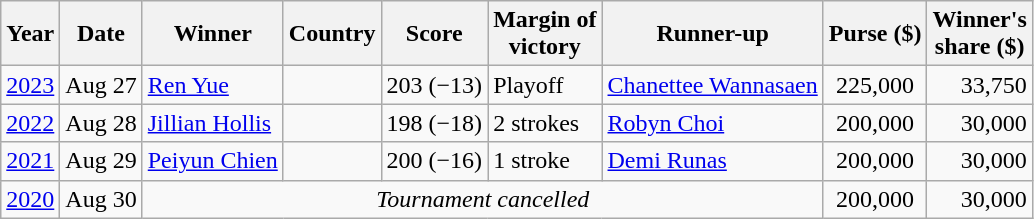<table class="wikitable">
<tr>
<th>Year</th>
<th>Date</th>
<th>Winner</th>
<th>Country</th>
<th>Score</th>
<th>Margin of<br>victory</th>
<th>Runner-up</th>
<th>Purse ($)</th>
<th>Winner's<br>share ($)</th>
</tr>
<tr>
<td><a href='#'>2023</a></td>
<td>Aug 27</td>
<td><a href='#'>Ren Yue</a></td>
<td></td>
<td>203 (−13)</td>
<td>Playoff</td>
<td> <a href='#'>Chanettee Wannasaen</a></td>
<td align=center>225,000</td>
<td align=right>33,750</td>
</tr>
<tr>
<td><a href='#'>2022</a></td>
<td>Aug 28</td>
<td><a href='#'>Jillian Hollis</a></td>
<td></td>
<td>198 (−18)</td>
<td>2 strokes</td>
<td> <a href='#'>Robyn Choi</a></td>
<td align=center>200,000</td>
<td align=right>30,000</td>
</tr>
<tr>
<td><a href='#'>2021</a></td>
<td>Aug 29</td>
<td><a href='#'>Peiyun Chien</a></td>
<td></td>
<td>200 (−16)</td>
<td>1 stroke</td>
<td> <a href='#'>Demi Runas</a></td>
<td align=center>200,000</td>
<td align=right>30,000</td>
</tr>
<tr>
<td><a href='#'>2020</a></td>
<td>Aug 30</td>
<td colspan=5 align=center><em>Tournament cancelled</em></td>
<td align=center>200,000</td>
<td align=right>30,000</td>
</tr>
</table>
